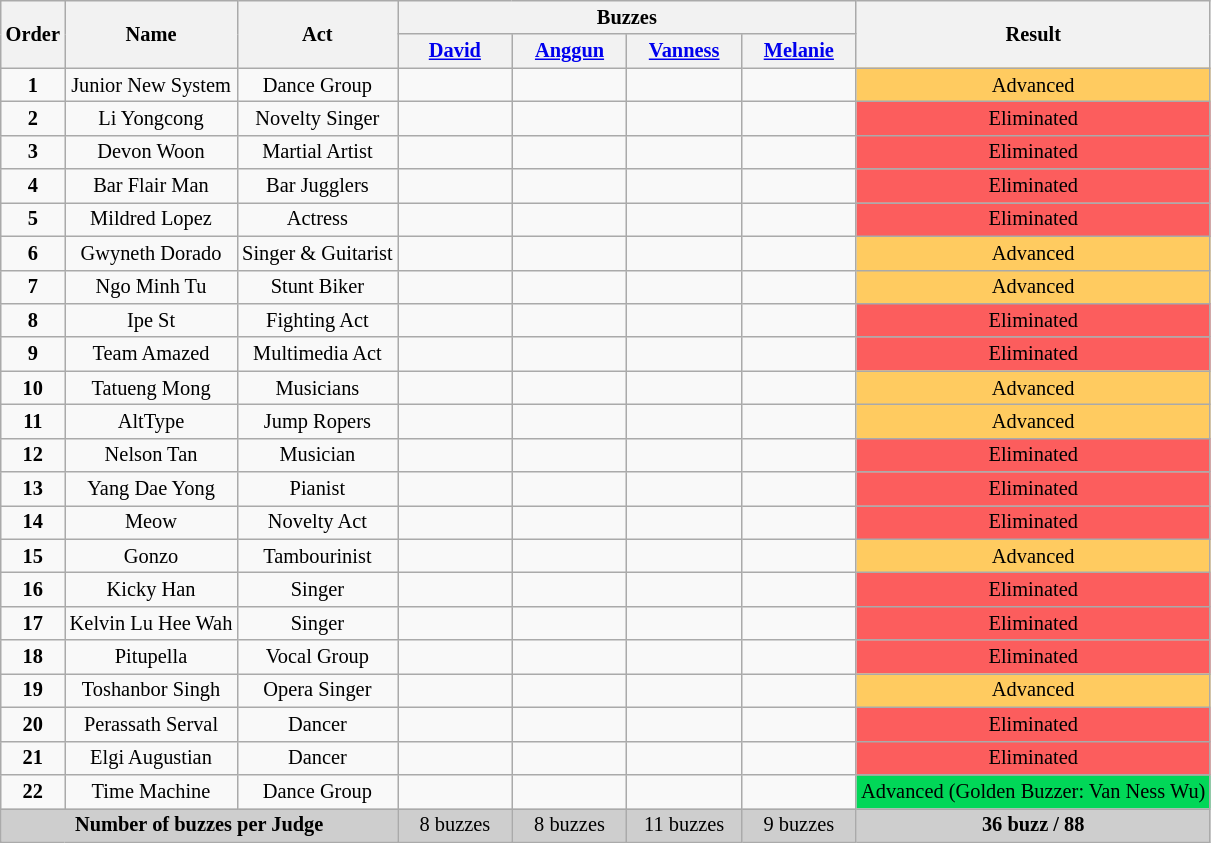<table class="wikitable" style="font-size:85%; text-align:center">
<tr>
<th rowspan="2">Order</th>
<th rowspan="2">Name</th>
<th rowspan="2">Act</th>
<th colspan="4">Buzzes</th>
<th rowspan="2">Result</th>
</tr>
<tr>
<th width="70"><a href='#'>David</a></th>
<th width="70"><a href='#'>Anggun</a></th>
<th width="70"><a href='#'>Vanness</a></th>
<th width="70"><a href='#'>Melanie</a></th>
</tr>
<tr>
<td><strong>1</strong></td>
<td>Junior New System</td>
<td>Dance Group</td>
<td></td>
<td></td>
<td></td>
<td></td>
<td style="background:#FFCB60">Advanced</td>
</tr>
<tr>
<td><strong>2</strong></td>
<td>Li Yongcong</td>
<td>Novelty Singer</td>
<td></td>
<td></td>
<td style="text-align:center;"></td>
<td style="text-align:center;"></td>
<td style="background:#FC5D5D">Eliminated</td>
</tr>
<tr>
<td><strong>3</strong></td>
<td>Devon Woon</td>
<td>Martial Artist</td>
<td style="text-align:center;"></td>
<td style="text-align:center;"></td>
<td style="text-align:center;"></td>
<td style="text-align:center;"></td>
<td style="background:#FC5D5D">Eliminated</td>
</tr>
<tr>
<td><strong>4</strong></td>
<td>Bar Flair Man</td>
<td>Bar Jugglers</td>
<td></td>
<td></td>
<td></td>
<td></td>
<td style="background:#FC5D5D">Eliminated</td>
</tr>
<tr>
<td><strong>5</strong></td>
<td>Mildred Lopez</td>
<td>Actress</td>
<td style="text-align:center;"></td>
<td style="text-align:center;"></td>
<td style="text-align:center;"></td>
<td style="text-align:center;"></td>
<td style="background:#FC5D5D">Eliminated</td>
</tr>
<tr>
<td><strong>6</strong></td>
<td>Gwyneth Dorado</td>
<td>Singer & Guitarist</td>
<td></td>
<td></td>
<td></td>
<td></td>
<td style="background:#FFCB60">Advanced</td>
</tr>
<tr>
<td><strong>7</strong></td>
<td>Ngo Minh Tu</td>
<td>Stunt Biker</td>
<td></td>
<td></td>
<td></td>
<td></td>
<td style="background:#FFCB60">Advanced</td>
</tr>
<tr>
<td><strong>8</strong></td>
<td>Ipe St</td>
<td>Fighting Act</td>
<td></td>
<td style="text-align:center;"></td>
<td></td>
<td style="text-align:center;"></td>
<td style="background:#FC5D5D">Eliminated</td>
</tr>
<tr>
<td><strong>9</strong></td>
<td>Team Amazed</td>
<td>Multimedia Act</td>
<td style="text-align:center;"></td>
<td></td>
<td style="text-align:center;"></td>
<td></td>
<td style="background:#FC5D5D">Eliminated</td>
</tr>
<tr>
<td><strong>10</strong></td>
<td>Tatueng Mong</td>
<td>Musicians</td>
<td></td>
<td></td>
<td></td>
<td></td>
<td style="background:#FFCB60">Advanced</td>
</tr>
<tr>
<td><strong>11</strong></td>
<td>AltType</td>
<td>Jump Ropers</td>
<td></td>
<td></td>
<td></td>
<td></td>
<td style="background:#FFCB60">Advanced</td>
</tr>
<tr>
<td><strong>12</strong></td>
<td>Nelson Tan</td>
<td>Musician</td>
<td style="text-align:center;"></td>
<td style="text-align:center;"></td>
<td style="text-align:center;"></td>
<td style="text-align:center;"></td>
<td style="background:#FC5D5D">Eliminated</td>
</tr>
<tr>
<td><strong>13</strong></td>
<td>Yang Dae Yong</td>
<td>Pianist</td>
<td></td>
<td style="text-align:center;"></td>
<td style="text-align:center;"></td>
<td></td>
<td style="background:#FC5D5D">Eliminated</td>
</tr>
<tr>
<td><strong>14</strong></td>
<td>Meow</td>
<td>Novelty Act</td>
<td style="text-align:center;"></td>
<td style="text-align:center;"></td>
<td style="text-align:center;"></td>
<td style="text-align:center;"></td>
<td style="background:#FC5D5D">Eliminated</td>
</tr>
<tr>
<td><strong>15</strong></td>
<td>Gonzo</td>
<td>Tambourinist</td>
<td></td>
<td></td>
<td></td>
<td></td>
<td style="background:#FFCB60">Advanced</td>
</tr>
<tr>
<td><strong>16</strong></td>
<td>Kicky Han</td>
<td>Singer</td>
<td style="text-align:center;"></td>
<td></td>
<td style="text-align:center;"></td>
<td style="text-align:center;"></td>
<td style="background:#FC5D5D">Eliminated</td>
</tr>
<tr>
<td><strong>17</strong></td>
<td>Kelvin Lu Hee Wah</td>
<td>Singer</td>
<td></td>
<td></td>
<td style="text-align:center;"></td>
<td style="text-align:center;"></td>
<td style="background:#FC5D5D">Eliminated</td>
</tr>
<tr>
<td><strong>18</strong></td>
<td>Pitupella</td>
<td>Vocal Group</td>
<td></td>
<td></td>
<td></td>
<td></td>
<td style="background:#FC5D5D">Eliminated</td>
</tr>
<tr>
<td><strong>19</strong></td>
<td>Toshanbor Singh</td>
<td>Opera Singer</td>
<td></td>
<td></td>
<td></td>
<td></td>
<td style="background:#FFCB60">Advanced</td>
</tr>
<tr>
<td><strong>20</strong></td>
<td>Perassath Serval</td>
<td>Dancer</td>
<td style="text-align:center;"></td>
<td style="text-align:center;"></td>
<td></td>
<td></td>
<td style="background:#FC5D5D">Eliminated</td>
</tr>
<tr>
<td><strong>21</strong></td>
<td>Elgi Augustian</td>
<td>Dancer</td>
<td style="text-align:center;"></td>
<td style="text-align:center;"></td>
<td style="text-align:center;"></td>
<td style="text-align:center;"></td>
<td style="background:#FC5D5D">Eliminated</td>
</tr>
<tr>
<td><strong>22</strong></td>
<td>Time Machine</td>
<td>Dance Group</td>
<td></td>
<td></td>
<td></td>
<td></td>
<td style="background:#01D758">Advanced (Golden Buzzer: Van Ness Wu)</td>
</tr>
<tr>
<td colspan="3" style="background:#CECECE"><strong>Number of buzzes per Judge</strong></td>
<td style="background:#CECECE">8 buzzes</td>
<td style="background:#CECECE">8 buzzes</td>
<td style="background:#CECECE">11 buzzes</td>
<td style="background:#CECECE">9 buzzes</td>
<td style="background:#CECECE"><strong>36 buzz / 88</strong></td>
</tr>
</table>
